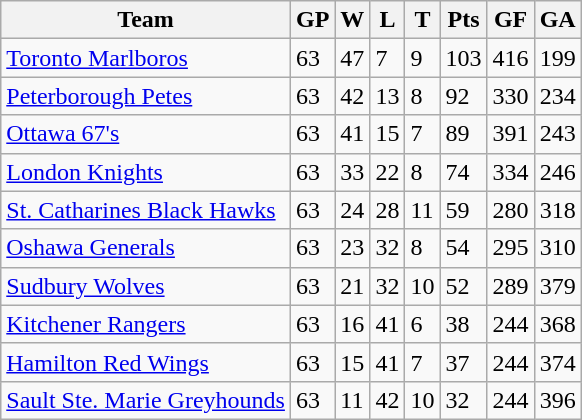<table class="wikitable">
<tr>
<th>Team</th>
<th>GP</th>
<th>W</th>
<th>L</th>
<th>T</th>
<th>Pts</th>
<th>GF</th>
<th>GA</th>
</tr>
<tr>
<td><a href='#'>Toronto Marlboros</a></td>
<td>63</td>
<td>47</td>
<td>7</td>
<td>9</td>
<td>103</td>
<td>416</td>
<td>199</td>
</tr>
<tr>
<td><a href='#'>Peterborough Petes</a></td>
<td>63</td>
<td>42</td>
<td>13</td>
<td>8</td>
<td>92</td>
<td>330</td>
<td>234</td>
</tr>
<tr>
<td><a href='#'>Ottawa 67's</a></td>
<td>63</td>
<td>41</td>
<td>15</td>
<td>7</td>
<td>89</td>
<td>391</td>
<td>243</td>
</tr>
<tr>
<td><a href='#'>London Knights</a></td>
<td>63</td>
<td>33</td>
<td>22</td>
<td>8</td>
<td>74</td>
<td>334</td>
<td>246</td>
</tr>
<tr>
<td><a href='#'>St. Catharines Black Hawks</a></td>
<td>63</td>
<td>24</td>
<td>28</td>
<td>11</td>
<td>59</td>
<td>280</td>
<td>318</td>
</tr>
<tr>
<td><a href='#'>Oshawa Generals</a></td>
<td>63</td>
<td>23</td>
<td>32</td>
<td>8</td>
<td>54</td>
<td>295</td>
<td>310</td>
</tr>
<tr>
<td><a href='#'>Sudbury Wolves</a></td>
<td>63</td>
<td>21</td>
<td>32</td>
<td>10</td>
<td>52</td>
<td>289</td>
<td>379</td>
</tr>
<tr>
<td><a href='#'>Kitchener Rangers</a></td>
<td>63</td>
<td>16</td>
<td>41</td>
<td>6</td>
<td>38</td>
<td>244</td>
<td>368</td>
</tr>
<tr>
<td><a href='#'>Hamilton Red Wings</a></td>
<td>63</td>
<td>15</td>
<td>41</td>
<td>7</td>
<td>37</td>
<td>244</td>
<td>374</td>
</tr>
<tr>
<td><a href='#'>Sault Ste. Marie Greyhounds</a></td>
<td>63</td>
<td>11</td>
<td>42</td>
<td>10</td>
<td>32</td>
<td>244</td>
<td>396</td>
</tr>
</table>
